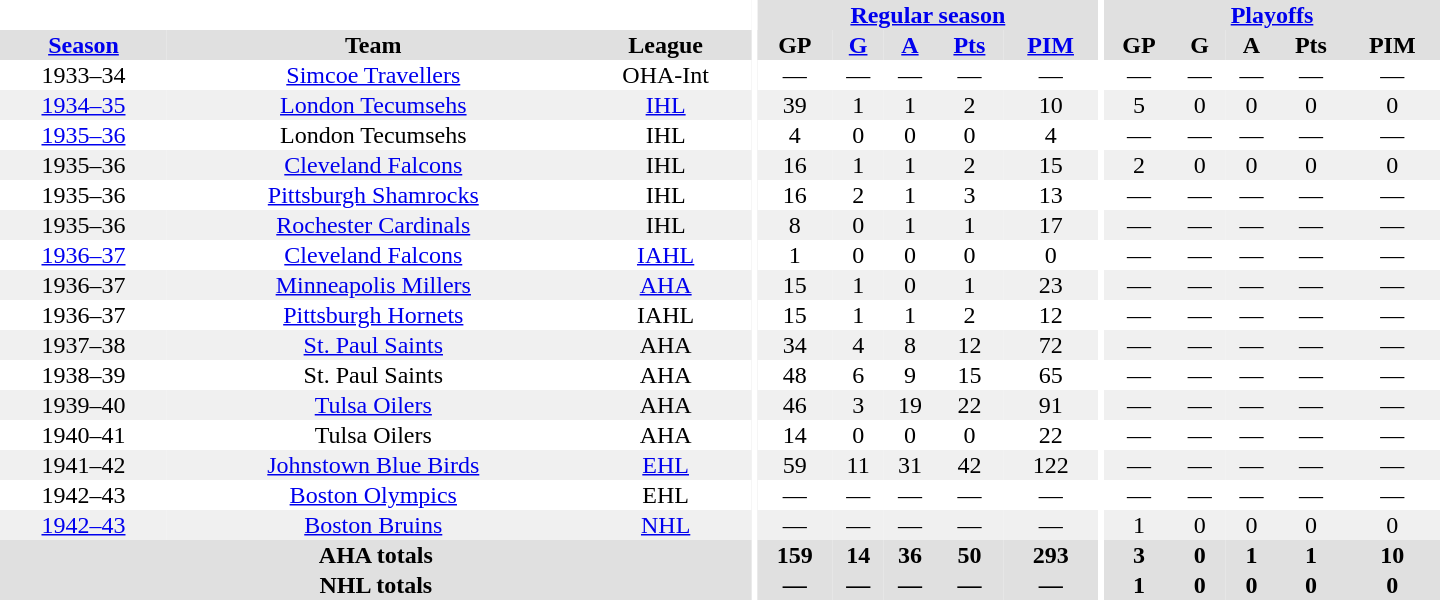<table border="0" cellpadding="1" cellspacing="0" style="text-align:center; width:60em">
<tr bgcolor="#e0e0e0">
<th colspan="3" bgcolor="#ffffff"></th>
<th rowspan="100" bgcolor="#ffffff"></th>
<th colspan="5"><a href='#'>Regular season</a></th>
<th rowspan="100" bgcolor="#ffffff"></th>
<th colspan="5"><a href='#'>Playoffs</a></th>
</tr>
<tr bgcolor="#e0e0e0">
<th><a href='#'>Season</a></th>
<th>Team</th>
<th>League</th>
<th>GP</th>
<th><a href='#'>G</a></th>
<th><a href='#'>A</a></th>
<th><a href='#'>Pts</a></th>
<th><a href='#'>PIM</a></th>
<th>GP</th>
<th>G</th>
<th>A</th>
<th>Pts</th>
<th>PIM</th>
</tr>
<tr>
<td>1933–34</td>
<td><a href='#'>Simcoe Travellers</a></td>
<td>OHA-Int</td>
<td>—</td>
<td>—</td>
<td>—</td>
<td>—</td>
<td>—</td>
<td>—</td>
<td>—</td>
<td>—</td>
<td>—</td>
<td>—</td>
</tr>
<tr bgcolor="#f0f0f0">
<td><a href='#'>1934–35</a></td>
<td><a href='#'>London Tecumsehs</a></td>
<td><a href='#'>IHL</a></td>
<td>39</td>
<td>1</td>
<td>1</td>
<td>2</td>
<td>10</td>
<td>5</td>
<td>0</td>
<td>0</td>
<td>0</td>
<td>0</td>
</tr>
<tr>
<td><a href='#'>1935–36</a></td>
<td>London Tecumsehs</td>
<td>IHL</td>
<td>4</td>
<td>0</td>
<td>0</td>
<td>0</td>
<td>4</td>
<td>—</td>
<td>—</td>
<td>—</td>
<td>—</td>
<td>—</td>
</tr>
<tr bgcolor="#f0f0f0">
<td>1935–36</td>
<td><a href='#'>Cleveland Falcons</a></td>
<td>IHL</td>
<td>16</td>
<td>1</td>
<td>1</td>
<td>2</td>
<td>15</td>
<td>2</td>
<td>0</td>
<td>0</td>
<td>0</td>
<td>0</td>
</tr>
<tr>
<td>1935–36</td>
<td><a href='#'>Pittsburgh Shamrocks</a></td>
<td>IHL</td>
<td>16</td>
<td>2</td>
<td>1</td>
<td>3</td>
<td>13</td>
<td>—</td>
<td>—</td>
<td>—</td>
<td>—</td>
<td>—</td>
</tr>
<tr bgcolor="#f0f0f0">
<td>1935–36</td>
<td><a href='#'>Rochester Cardinals</a></td>
<td>IHL</td>
<td>8</td>
<td>0</td>
<td>1</td>
<td>1</td>
<td>17</td>
<td>—</td>
<td>—</td>
<td>—</td>
<td>—</td>
<td>—</td>
</tr>
<tr>
<td><a href='#'>1936–37</a></td>
<td><a href='#'>Cleveland Falcons</a></td>
<td><a href='#'>IAHL</a></td>
<td>1</td>
<td>0</td>
<td>0</td>
<td>0</td>
<td>0</td>
<td>—</td>
<td>—</td>
<td>—</td>
<td>—</td>
<td>—</td>
</tr>
<tr bgcolor="#f0f0f0">
<td>1936–37</td>
<td><a href='#'>Minneapolis Millers</a></td>
<td><a href='#'>AHA</a></td>
<td>15</td>
<td>1</td>
<td>0</td>
<td>1</td>
<td>23</td>
<td>—</td>
<td>—</td>
<td>—</td>
<td>—</td>
<td>—</td>
</tr>
<tr>
<td>1936–37</td>
<td><a href='#'>Pittsburgh Hornets</a></td>
<td>IAHL</td>
<td>15</td>
<td>1</td>
<td>1</td>
<td>2</td>
<td>12</td>
<td>—</td>
<td>—</td>
<td>—</td>
<td>—</td>
<td>—</td>
</tr>
<tr bgcolor="#f0f0f0">
<td>1937–38</td>
<td><a href='#'>St. Paul Saints</a></td>
<td>AHA</td>
<td>34</td>
<td>4</td>
<td>8</td>
<td>12</td>
<td>72</td>
<td>—</td>
<td>—</td>
<td>—</td>
<td>—</td>
<td>—</td>
</tr>
<tr>
<td>1938–39</td>
<td>St. Paul Saints</td>
<td>AHA</td>
<td>48</td>
<td>6</td>
<td>9</td>
<td>15</td>
<td>65</td>
<td>—</td>
<td>—</td>
<td>—</td>
<td>—</td>
<td>—</td>
</tr>
<tr bgcolor="#f0f0f0">
<td>1939–40</td>
<td><a href='#'>Tulsa Oilers</a></td>
<td>AHA</td>
<td>46</td>
<td>3</td>
<td>19</td>
<td>22</td>
<td>91</td>
<td>—</td>
<td>—</td>
<td>—</td>
<td>—</td>
<td>—</td>
</tr>
<tr>
<td>1940–41</td>
<td>Tulsa Oilers</td>
<td>AHA</td>
<td>14</td>
<td>0</td>
<td>0</td>
<td>0</td>
<td>22</td>
<td>—</td>
<td>—</td>
<td>—</td>
<td>—</td>
<td>—</td>
</tr>
<tr bgcolor="#f0f0f0">
<td>1941–42</td>
<td><a href='#'>Johnstown Blue Birds</a></td>
<td><a href='#'>EHL</a></td>
<td>59</td>
<td>11</td>
<td>31</td>
<td>42</td>
<td>122</td>
<td>—</td>
<td>—</td>
<td>—</td>
<td>—</td>
<td>—</td>
</tr>
<tr>
<td>1942–43</td>
<td><a href='#'>Boston Olympics</a></td>
<td>EHL</td>
<td>—</td>
<td>—</td>
<td>—</td>
<td>—</td>
<td>—</td>
<td>—</td>
<td>—</td>
<td>—</td>
<td>—</td>
<td>—</td>
</tr>
<tr bgcolor="#f0f0f0">
<td><a href='#'>1942–43</a></td>
<td><a href='#'>Boston Bruins</a></td>
<td><a href='#'>NHL</a></td>
<td>—</td>
<td>—</td>
<td>—</td>
<td>—</td>
<td>—</td>
<td>1</td>
<td>0</td>
<td>0</td>
<td>0</td>
<td>0</td>
</tr>
<tr bgcolor="#e0e0e0">
<th colspan="3">AHA totals</th>
<th>159</th>
<th>14</th>
<th>36</th>
<th>50</th>
<th>293</th>
<th>3</th>
<th>0</th>
<th>1</th>
<th>1</th>
<th>10</th>
</tr>
<tr bgcolor="#e0e0e0">
<th colspan="3">NHL totals</th>
<th>—</th>
<th>—</th>
<th>—</th>
<th>—</th>
<th>—</th>
<th>1</th>
<th>0</th>
<th>0</th>
<th>0</th>
<th>0</th>
</tr>
</table>
